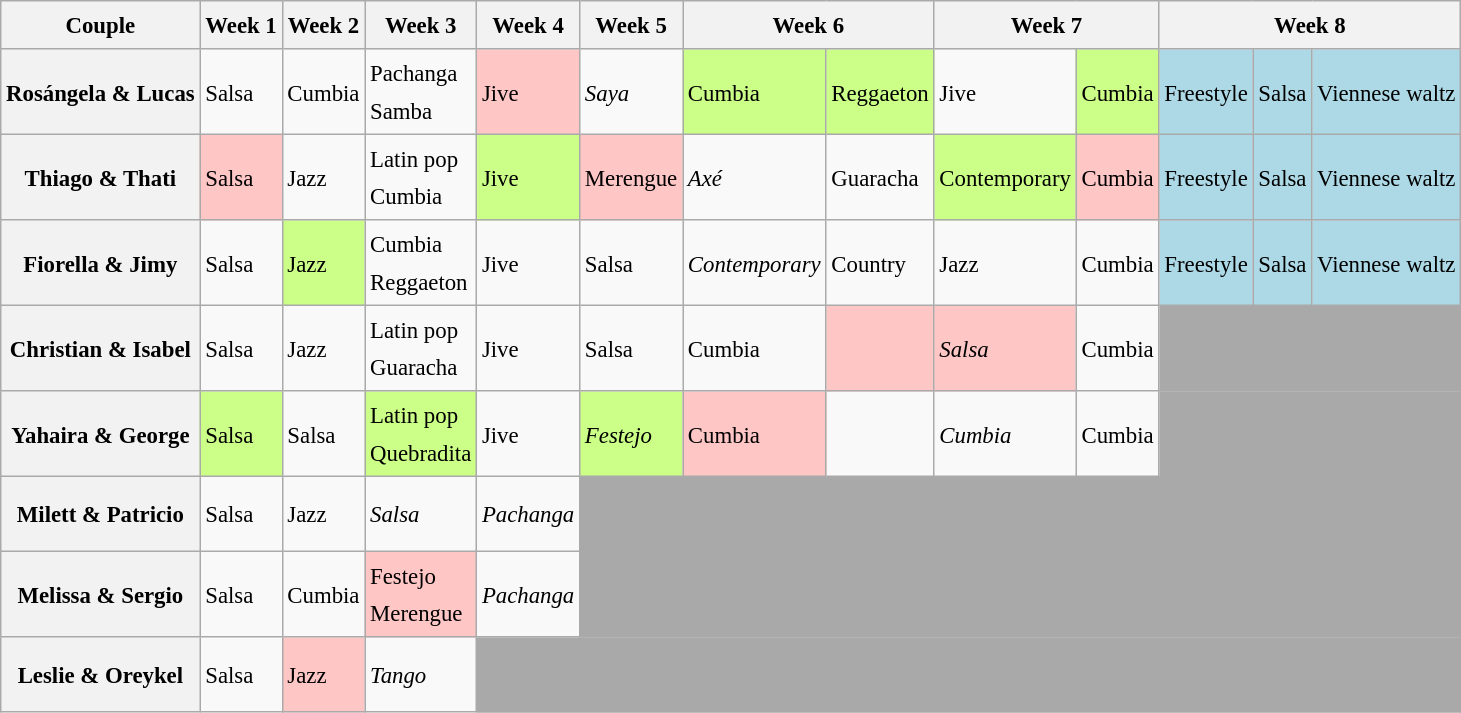<table class="wikitable" style="text-align:left; font-size:95%; line-height:25px;">
<tr>
<th>Couple</th>
<th>Week 1</th>
<th>Week 2</th>
<th>Week 3</th>
<th>Week 4</th>
<th>Week 5</th>
<th colspan=2>Week 6</th>
<th colspan=2>Week 7</th>
<th colspan=3>Week 8</th>
</tr>
<tr>
<th>Rosángela & Lucas</th>
<td>Salsa</td>
<td>Cumbia</td>
<td>Pachanga<br>Samba</td>
<td style="background:#ffc6c6;">Jive<br></td>
<td><em>Saya</em></td>
<td style="background:#ccff88;">Cumbia</td>
<td style="background:#ccff88;">Reggaeton</td>
<td>Jive</td>
<td style="background:#ccff88;">Cumbia</td>
<td style="background:lightblue;">Freestyle</td>
<td style="background:lightblue;">Salsa</td>
<td style="background:lightblue;">Viennese waltz</td>
</tr>
<tr>
<th>Thiago & Thati</th>
<td style="background:#ffc6c6;">Salsa</td>
<td>Jazz</td>
<td>Latin pop<br>Cumbia</td>
<td style="background:#ccff88;">Jive<br></td>
<td style="background:#ffc6c6;">Merengue</td>
<td><em>Axé</em></td>
<td>Guaracha</td>
<td style="background:#ccff88;">Contemporary</td>
<td style="background:#ffc6c6;">Cumbia</td>
<td style="background:lightblue;">Freestyle</td>
<td style="background:lightblue;">Salsa</td>
<td style="background:lightblue;">Viennese waltz</td>
</tr>
<tr>
<th>Fiorella & Jimy</th>
<td>Salsa</td>
<td style="background:#ccff88;">Jazz</td>
<td>Cumbia<br>Reggaeton</td>
<td>Jive<br></td>
<td>Salsa</td>
<td><em>Contemporary</em></td>
<td>Country</td>
<td>Jazz</td>
<td>Cumbia</td>
<td style="background:lightblue;">Freestyle</td>
<td style="background:lightblue;">Salsa</td>
<td style="background:lightblue;">Viennese waltz</td>
</tr>
<tr>
<th>Christian & Isabel</th>
<td>Salsa</td>
<td>Jazz</td>
<td>Latin pop<br>Guaracha</td>
<td>Jive<br></td>
<td>Salsa</td>
<td>Cumbia</td>
<td style="background:#ffc6c6;"></td>
<td style="background:#ffc6c6;"><em>Salsa</em></td>
<td>Cumbia</td>
<td style="background:darkgrey;" colspan="3"></td>
</tr>
<tr>
<th>Yahaira & George</th>
<td style="background:#ccff88;">Salsa</td>
<td>Salsa</td>
<td style="background:#ccff88;">Latin pop<br>Quebradita</td>
<td>Jive<br></td>
<td style="background:#ccff88;"><em>Festejo</em></td>
<td style="background:#ffc6c6;">Cumbia</td>
<td></td>
<td><em>Cumbia</em></td>
<td>Cumbia</td>
<td style="background:darkgrey;" colspan="3"></td>
</tr>
<tr style="height:50px">
<th>Milett & Patricio</th>
<td>Salsa</td>
<td>Jazz</td>
<td><em>Salsa</em></td>
<td><em>Pachanga</em></td>
<td style="background:darkgrey;" colspan="8"></td>
</tr>
<tr>
<th>Melissa & Sergio</th>
<td>Salsa</td>
<td>Cumbia</td>
<td style="background:#ffc6c6;">Festejo<br>Merengue</td>
<td><em>Pachanga</em></td>
<td style="background:darkgrey;" colspan="8"></td>
</tr>
<tr style="height:50px">
<th>Leslie & Oreykel</th>
<td>Salsa</td>
<td style="background:#ffc6c6;">Jazz</td>
<td><em>Tango</em></td>
<td style="background:darkgrey;" colspan="9"></td>
</tr>
</table>
